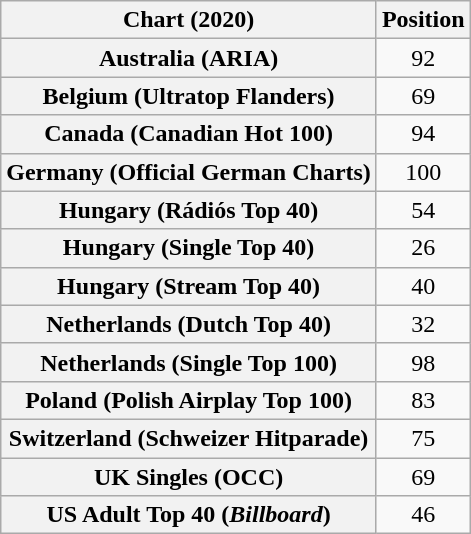<table class="wikitable sortable plainrowheaders" style="text-align:center">
<tr>
<th scope="col">Chart (2020)</th>
<th scope="col">Position</th>
</tr>
<tr>
<th scope="row">Australia (ARIA)</th>
<td>92</td>
</tr>
<tr>
<th scope="row">Belgium (Ultratop Flanders)</th>
<td>69</td>
</tr>
<tr>
<th scope="row">Canada (Canadian Hot 100)</th>
<td>94</td>
</tr>
<tr>
<th scope="row">Germany (Official German Charts)</th>
<td>100</td>
</tr>
<tr>
<th scope="row">Hungary (Rádiós Top 40)</th>
<td>54</td>
</tr>
<tr>
<th scope="row">Hungary (Single Top 40)</th>
<td>26</td>
</tr>
<tr>
<th scope="row">Hungary (Stream Top 40)</th>
<td>40</td>
</tr>
<tr>
<th scope="row">Netherlands (Dutch Top 40)</th>
<td>32</td>
</tr>
<tr>
<th scope="row">Netherlands (Single Top 100)</th>
<td>98</td>
</tr>
<tr>
<th scope="row">Poland (Polish Airplay Top 100)</th>
<td>83</td>
</tr>
<tr>
<th scope="row">Switzerland (Schweizer Hitparade)</th>
<td>75</td>
</tr>
<tr>
<th scope="row">UK Singles (OCC)</th>
<td>69</td>
</tr>
<tr>
<th scope="row">US Adult Top 40 (<em>Billboard</em>)</th>
<td>46</td>
</tr>
</table>
